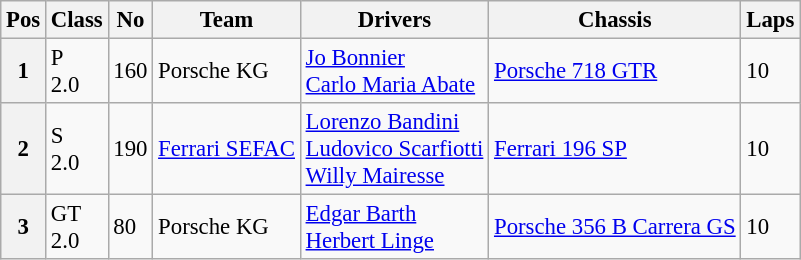<table class="wikitable" style="font-size: 95%;">
<tr>
<th>Pos</th>
<th>Class</th>
<th>No</th>
<th>Team</th>
<th>Drivers</th>
<th>Chassis</th>
<th>Laps</th>
</tr>
<tr style=>
<th>1</th>
<td>P<br>2.0</td>
<td>160</td>
<td> Porsche KG</td>
<td> <a href='#'>Jo Bonnier</a><br> <a href='#'>Carlo Maria Abate</a></td>
<td><a href='#'>Porsche 718 GTR</a></td>
<td>10</td>
</tr>
<tr>
<th>2</th>
<td>S<br>2.0</td>
<td>190</td>
<td> <a href='#'>Ferrari SEFAC</a></td>
<td> <a href='#'>Lorenzo Bandini</a><br> <a href='#'>Ludovico Scarfiotti</a><br> <a href='#'>Willy Mairesse</a></td>
<td><a href='#'>Ferrari 196 SP</a></td>
<td>10</td>
</tr>
<tr style=>
<th>3</th>
<td>GT<br>2.0</td>
<td>80</td>
<td> Porsche KG</td>
<td> <a href='#'>Edgar Barth</a><br> <a href='#'>Herbert Linge</a><br></td>
<td><a href='#'>Porsche 356 B Carrera GS</a></td>
<td>10</td>
</tr>
</table>
